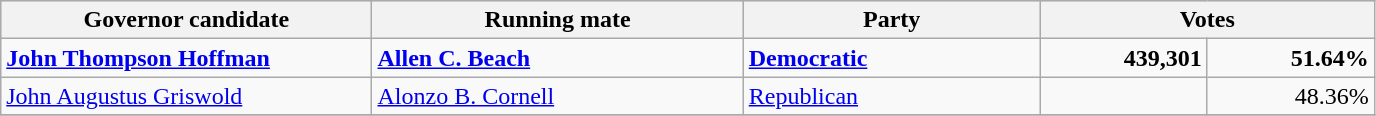<table class=wikitable>
<tr bgcolor=lightgrey>
<th width="20%">Governor candidate</th>
<th width="20%">Running mate</th>
<th width="16%">Party</th>
<th width="18%" colspan="2">Votes</th>
</tr>
<tr>
<td><strong><a href='#'>John Thompson Hoffman</a></strong></td>
<td><strong><a href='#'>Allen C. Beach</a></strong></td>
<td><strong><a href='#'>Democratic</a></strong></td>
<td align="right"><strong>439,301</strong></td>
<td align="right"><strong>51.64%</strong></td>
</tr>
<tr>
<td><a href='#'>John Augustus Griswold</a></td>
<td><a href='#'>Alonzo B. Cornell</a></td>
<td><a href='#'>Republican</a></td>
<td align="right"></td>
<td align="right">48.36%</td>
</tr>
<tr>
</tr>
</table>
